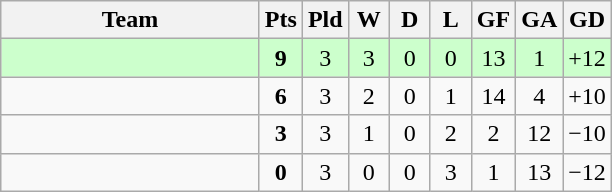<table class="wikitable" style="text-align: center;">
<tr>
<th width=165>Team</th>
<th width=20>Pts</th>
<th width=20>Pld</th>
<th width=20>W</th>
<th width=20>D</th>
<th width=20>L</th>
<th width=20>GF</th>
<th width=20>GA</th>
<th width=20>GD</th>
</tr>
<tr style="background: #ccffcc;">
<td style="text-align:left;"></td>
<td><strong>9</strong></td>
<td>3</td>
<td>3</td>
<td>0</td>
<td>0</td>
<td>13</td>
<td>1</td>
<td>+12</td>
</tr>
<tr>
<td style="text-align:left;"></td>
<td><strong>6</strong></td>
<td>3</td>
<td>2</td>
<td>0</td>
<td>1</td>
<td>14</td>
<td>4</td>
<td>+10</td>
</tr>
<tr>
<td style="text-align:left;"></td>
<td><strong>3</strong></td>
<td>3</td>
<td>1</td>
<td>0</td>
<td>2</td>
<td>2</td>
<td>12</td>
<td>−10</td>
</tr>
<tr>
<td style="text-align:left;"></td>
<td><strong>0</strong></td>
<td>3</td>
<td>0</td>
<td>0</td>
<td>3</td>
<td>1</td>
<td>13</td>
<td>−12</td>
</tr>
</table>
